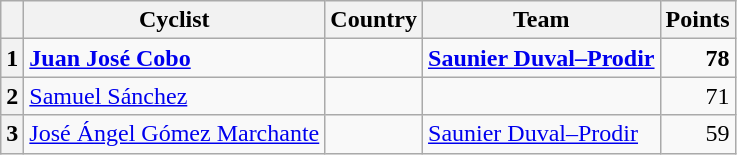<table class="wikitable">
<tr>
<th></th>
<th>Cyclist</th>
<th>Country</th>
<th>Team</th>
<th>Points</th>
</tr>
<tr>
<th>1</th>
<td><strong><a href='#'>Juan José Cobo</a></strong></td>
<td><strong></strong></td>
<td><strong><a href='#'>Saunier Duval–Prodir</a></strong></td>
<td align="right"><strong>78</strong></td>
</tr>
<tr>
<th>2</th>
<td><a href='#'>Samuel Sánchez</a></td>
<td></td>
<td></td>
<td align="right">71</td>
</tr>
<tr>
<th>3</th>
<td><a href='#'>José Ángel Gómez Marchante</a></td>
<td></td>
<td><a href='#'>Saunier Duval–Prodir</a></td>
<td align="right">59</td>
</tr>
</table>
